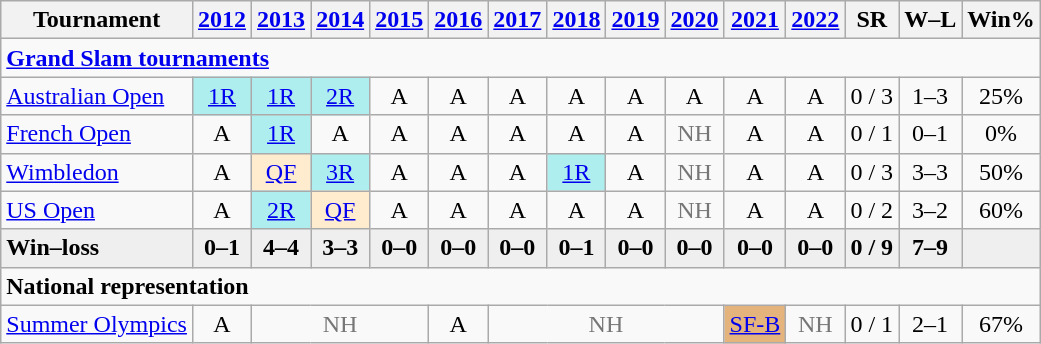<table class="wikitable" style="text-align:center;">
<tr>
<th>Tournament</th>
<th><a href='#'>2012</a></th>
<th><a href='#'>2013</a></th>
<th><a href='#'>2014</a></th>
<th><a href='#'>2015</a></th>
<th><a href='#'>2016</a></th>
<th><a href='#'>2017</a></th>
<th><a href='#'>2018</a></th>
<th><a href='#'>2019</a></th>
<th><a href='#'>2020</a></th>
<th><a href='#'>2021</a></th>
<th><a href='#'>2022</a></th>
<th>SR</th>
<th>W–L</th>
<th>Win%</th>
</tr>
<tr>
<td colspan="15" style="text-align:left;"><strong><a href='#'>Grand Slam tournaments</a></strong></td>
</tr>
<tr>
<td align="left"><a href='#'>Australian Open</a></td>
<td bgcolor="afeeee"><a href='#'>1R</a></td>
<td bgcolor="afeeee"><a href='#'>1R</a></td>
<td bgcolor="afeeee"><a href='#'>2R</a></td>
<td>A</td>
<td>A</td>
<td>A</td>
<td>A</td>
<td>A</td>
<td>A</td>
<td>A</td>
<td>A</td>
<td>0 / 3</td>
<td>1–3</td>
<td>25%</td>
</tr>
<tr>
<td align=left><a href='#'>French Open</a></td>
<td>A</td>
<td bgcolor=afeeee><a href='#'>1R</a></td>
<td>A</td>
<td>A</td>
<td>A</td>
<td>A</td>
<td>A</td>
<td>A</td>
<td colspan=1 style="color:#767676;">NH</td>
<td>A</td>
<td>A</td>
<td>0 / 1</td>
<td>0–1</td>
<td>0%</td>
</tr>
<tr>
<td align="left"><a href='#'>Wimbledon</a></td>
<td>A</td>
<td bgcolor="ffebcd"><a href='#'>QF</a></td>
<td bgcolor=afeeee><a href='#'>3R</a></td>
<td>A</td>
<td>A</td>
<td>A</td>
<td bgcolor=afeeee><a href='#'>1R</a></td>
<td>A</td>
<td colspan=1 style="color:#767676;">NH</td>
<td>A</td>
<td>A</td>
<td>0 / 3</td>
<td>3–3</td>
<td>50%</td>
</tr>
<tr>
<td align="left"><a href='#'>US Open</a></td>
<td>A</td>
<td bgcolor=afeeee><a href='#'>2R</a></td>
<td bgcolor=ffebcd><a href='#'>QF</a></td>
<td>A</td>
<td>A</td>
<td>A</td>
<td>A</td>
<td>A</td>
<td colspan=1 style="color:#767676;">NH</td>
<td>A</td>
<td>A</td>
<td>0 / 2</td>
<td>3–2</td>
<td>60%</td>
</tr>
<tr style="font-weight:bold;background:#efefef;">
<td style="text-align:left">Win–loss</td>
<td>0–1</td>
<td>4–4</td>
<td>3–3</td>
<td>0–0</td>
<td>0–0</td>
<td>0–0</td>
<td>0–1</td>
<td>0–0</td>
<td>0–0</td>
<td>0–0</td>
<td>0–0</td>
<td>0 / 9</td>
<td>7–9</td>
<td></td>
</tr>
<tr>
<td colspan="15" style="text-align:left;"><strong>National representation</strong></td>
</tr>
<tr>
<td align="left"><a href='#'>Summer Olympics</a></td>
<td>A</td>
<td colspan=3 style="color:#767676;">NH</td>
<td>A</td>
<td colspan=4 style="color:#767676;">NH</td>
<td style=background:#E5B47D><a href='#'>SF-B</a></td>
<td style=color:#767676>NH</td>
<td>0 / 1</td>
<td>2–1</td>
<td>67%</td>
</tr>
</table>
